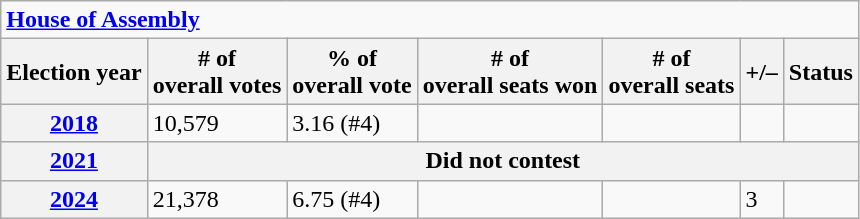<table class=wikitable>
<tr>
<td colspan=7><strong><a href='#'>House of Assembly</a></strong></td>
</tr>
<tr>
<th>Election year</th>
<th># of<br>overall votes</th>
<th>% of<br>overall vote</th>
<th># of<br>overall seats won</th>
<th># of<br>overall seats</th>
<th>+/–</th>
<th>Status</th>
</tr>
<tr>
<th><a href='#'>2018</a></th>
<td>10,579</td>
<td>3.16 (#4)</td>
<td></td>
<td></td>
<td></td>
<td></td>
</tr>
<tr>
<th><a href='#'>2021</a></th>
<th colspan="6">Did not contest</th>
</tr>
<tr>
<th><a href='#'>2024</a></th>
<td>21,378</td>
<td>6.75   (#4)</td>
<td></td>
<td></td>
<td> 3</td>
<td></td>
</tr>
</table>
